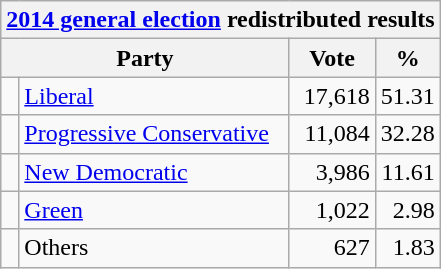<table class="wikitable">
<tr>
<th colspan="4"><a href='#'>2014 general election</a> redistributed results</th>
</tr>
<tr>
<th bgcolor="#DDDDFF" width="130px" colspan="2">Party</th>
<th bgcolor="#DDDDFF" width="50px">Vote</th>
<th bgcolor="#DDDDFF" width="30px">%</th>
</tr>
<tr>
<td> </td>
<td><a href='#'>Liberal</a></td>
<td align=right>17,618</td>
<td align=right>51.31</td>
</tr>
<tr>
<td> </td>
<td><a href='#'>Progressive Conservative</a></td>
<td align=right>11,084</td>
<td align=right>32.28</td>
</tr>
<tr>
<td> </td>
<td><a href='#'>New Democratic</a></td>
<td align=right>3,986</td>
<td align=right>11.61</td>
</tr>
<tr>
<td> </td>
<td><a href='#'>Green</a></td>
<td align=right>1,022</td>
<td align=right>2.98</td>
</tr>
<tr>
<td> </td>
<td>Others</td>
<td align=right>627</td>
<td align=right>1.83</td>
</tr>
</table>
